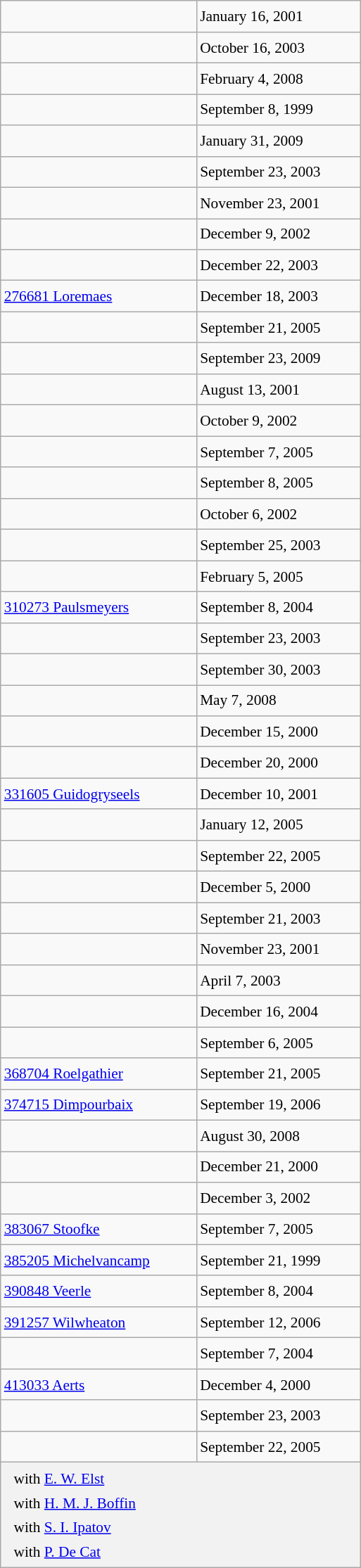<table class="wikitable" style="font-size: 89%; float: left; width: 24em; margin-right: 1em; line-height: 1.6em !important;">
<tr>
<td></td>
<td>January 16, 2001</td>
</tr>
<tr>
<td></td>
<td>October 16, 2003</td>
</tr>
<tr>
<td></td>
<td>February 4, 2008</td>
</tr>
<tr>
<td></td>
<td>September 8, 1999</td>
</tr>
<tr>
<td></td>
<td>January 31, 2009</td>
</tr>
<tr>
<td></td>
<td>September 23, 2003</td>
</tr>
<tr>
<td></td>
<td>November 23, 2001</td>
</tr>
<tr>
<td></td>
<td>December 9, 2002</td>
</tr>
<tr>
<td></td>
<td>December 22, 2003</td>
</tr>
<tr>
<td><a href='#'>276681 Loremaes</a></td>
<td>December 18, 2003</td>
</tr>
<tr>
<td></td>
<td>September 21, 2005</td>
</tr>
<tr>
<td></td>
<td>September 23, 2009</td>
</tr>
<tr>
<td></td>
<td>August 13, 2001</td>
</tr>
<tr>
<td></td>
<td>October 9, 2002</td>
</tr>
<tr>
<td></td>
<td>September 7, 2005</td>
</tr>
<tr>
<td></td>
<td>September 8, 2005</td>
</tr>
<tr>
<td></td>
<td>October 6, 2002</td>
</tr>
<tr>
<td></td>
<td>September 25, 2003</td>
</tr>
<tr>
<td></td>
<td>February 5, 2005</td>
</tr>
<tr>
<td><a href='#'>310273 Paulsmeyers</a></td>
<td>September 8, 2004</td>
</tr>
<tr>
<td></td>
<td>September 23, 2003</td>
</tr>
<tr>
<td></td>
<td>September 30, 2003</td>
</tr>
<tr>
<td></td>
<td>May 7, 2008</td>
</tr>
<tr>
<td></td>
<td>December 15, 2000</td>
</tr>
<tr>
<td></td>
<td>December 20, 2000</td>
</tr>
<tr>
<td><a href='#'>331605 Guidogryseels</a></td>
<td>December 10, 2001</td>
</tr>
<tr>
<td></td>
<td>January 12, 2005</td>
</tr>
<tr>
<td></td>
<td>September 22, 2005</td>
</tr>
<tr>
<td></td>
<td>December 5, 2000</td>
</tr>
<tr>
<td></td>
<td>September 21, 2003</td>
</tr>
<tr>
<td></td>
<td>November 23, 2001</td>
</tr>
<tr>
<td></td>
<td>April 7, 2003</td>
</tr>
<tr>
<td></td>
<td>December 16, 2004</td>
</tr>
<tr>
<td></td>
<td>September 6, 2005</td>
</tr>
<tr>
<td><a href='#'>368704 Roelgathier</a></td>
<td>September 21, 2005</td>
</tr>
<tr>
<td><a href='#'>374715 Dimpourbaix</a></td>
<td>September 19, 2006</td>
</tr>
<tr>
<td></td>
<td>August 30, 2008</td>
</tr>
<tr>
<td></td>
<td>December 21, 2000</td>
</tr>
<tr>
<td></td>
<td>December 3, 2002</td>
</tr>
<tr>
<td><a href='#'>383067 Stoofke</a></td>
<td>September 7, 2005</td>
</tr>
<tr>
<td><a href='#'>385205 Michelvancamp</a></td>
<td>September 21, 1999</td>
</tr>
<tr>
<td><a href='#'>390848 Veerle</a></td>
<td>September 8, 2004</td>
</tr>
<tr>
<td><a href='#'>391257 Wilwheaton</a></td>
<td>September 12, 2006</td>
</tr>
<tr>
<td></td>
<td>September 7, 2004</td>
</tr>
<tr>
<td><a href='#'>413033 Aerts</a></td>
<td>December 4, 2000</td>
</tr>
<tr>
<td></td>
<td>September 23, 2003</td>
</tr>
<tr>
<td></td>
<td>September 22, 2005</td>
</tr>
<tr>
<th colspan=2 style="font-weight: normal; text-align: left; padding: 4px 12px;"> with <a href='#'>E. W. Elst</a><br> with <a href='#'>H. M. J. Boffin</a><br> with <a href='#'>S. I. Ipatov</a><br> with <a href='#'>P. De Cat</a></th>
</tr>
</table>
